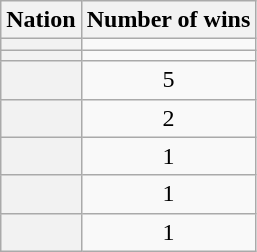<table class="wikitable plainrowheaders sortable">
<tr>
<th scope=col>Nation</th>
<th scope=col>Number of wins</th>
</tr>
<tr>
<th scope=row></th>
<td align=center></td>
</tr>
<tr>
<th scope=row></th>
<td align=center></td>
</tr>
<tr>
<th scope=row></th>
<td align=center>5</td>
</tr>
<tr>
<th scope=row></th>
<td align=center>2</td>
</tr>
<tr>
<th scope=row></th>
<td align=center>1</td>
</tr>
<tr>
<th scope=row></th>
<td align=center>1</td>
</tr>
<tr>
<th scope=row></th>
<td align=center>1</td>
</tr>
</table>
